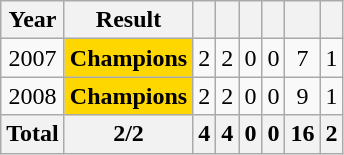<table class="wikitable" style="text-align: center;">
<tr>
<th>Year</th>
<th>Result</th>
<th></th>
<th></th>
<th></th>
<th></th>
<th></th>
<th></th>
</tr>
<tr>
<td> 2007</td>
<td bgcolor=gold><strong>Champions</strong></td>
<td>2</td>
<td>2</td>
<td>0</td>
<td>0</td>
<td>7</td>
<td>1</td>
</tr>
<tr>
<td> 2008</td>
<td bgcolor=gold><strong>Champions</strong></td>
<td>2</td>
<td>2</td>
<td>0</td>
<td>0</td>
<td>9</td>
<td>1</td>
</tr>
<tr>
<th><strong>Total</strong></th>
<th>2/2</th>
<th>4</th>
<th>4</th>
<th>0</th>
<th>0</th>
<th>16</th>
<th>2</th>
</tr>
</table>
